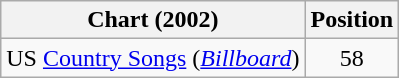<table class="wikitable sortable">
<tr>
<th scope="col">Chart (2002)</th>
<th scope="col">Position</th>
</tr>
<tr>
<td>US <a href='#'>Country Songs</a> (<em><a href='#'>Billboard</a></em>)</td>
<td align="center">58</td>
</tr>
</table>
